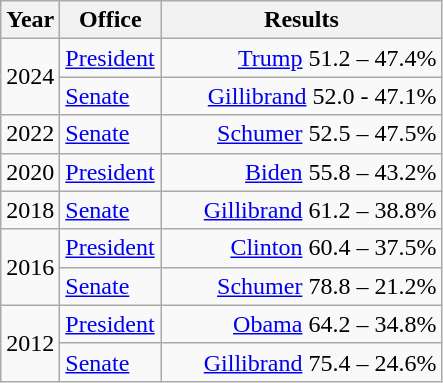<table class=wikitable>
<tr>
<th width="30">Year</th>
<th width="60">Office</th>
<th width="180">Results</th>
</tr>
<tr>
<td rowspan="2">2024</td>
<td><a href='#'>President</a></td>
<td align="right" ><a href='#'>Trump</a> 51.2 – 47.4%</td>
</tr>
<tr>
<td><a href='#'>Senate</a></td>
<td align="right" ><a href='#'>Gillibrand</a> 52.0 - 47.1%</td>
</tr>
<tr>
<td>2022</td>
<td><a href='#'>Senate</a></td>
<td align="right" ><a href='#'>Schumer</a> 52.5 – 47.5%</td>
</tr>
<tr>
<td>2020</td>
<td><a href='#'>President</a></td>
<td align="right" ><a href='#'>Biden</a> 55.8 – 43.2%</td>
</tr>
<tr>
<td>2018</td>
<td><a href='#'>Senate</a></td>
<td align="right" ><a href='#'>Gillibrand</a> 61.2 – 38.8%</td>
</tr>
<tr>
<td rowspan="2">2016</td>
<td><a href='#'>President</a></td>
<td align="right" ><a href='#'>Clinton</a> 60.4 – 37.5%</td>
</tr>
<tr>
<td><a href='#'>Senate</a></td>
<td align="right" ><a href='#'>Schumer</a> 78.8 – 21.2%</td>
</tr>
<tr>
<td rowspan="2">2012</td>
<td><a href='#'>President</a></td>
<td align="right" ><a href='#'>Obama</a> 64.2 – 34.8%</td>
</tr>
<tr>
<td><a href='#'>Senate</a></td>
<td align="right" ><a href='#'>Gillibrand</a> 75.4 – 24.6%</td>
</tr>
</table>
